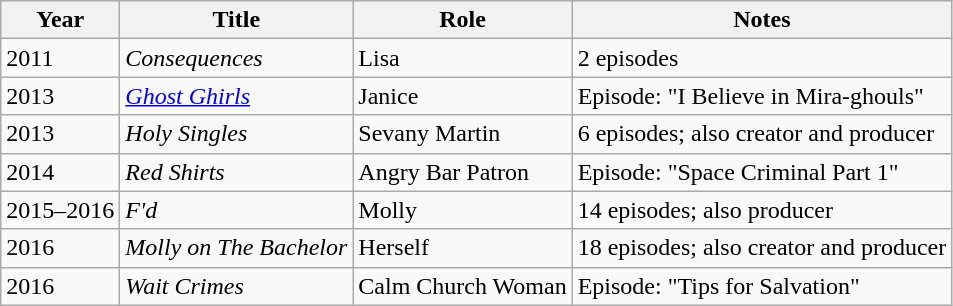<table class="wikitable sortable">
<tr>
<th>Year</th>
<th>Title</th>
<th>Role</th>
<th>Notes</th>
</tr>
<tr>
<td>2011</td>
<td><em>Consequences</em></td>
<td>Lisa</td>
<td>2 episodes</td>
</tr>
<tr>
<td>2013</td>
<td><em><a href='#'>Ghost Ghirls</a></em></td>
<td>Janice</td>
<td>Episode: "I Believe in Mira-ghouls"</td>
</tr>
<tr>
<td>2013</td>
<td><em>Holy Singles</em></td>
<td>Sevany Martin</td>
<td>6 episodes; also creator and producer</td>
</tr>
<tr>
<td>2014</td>
<td><em>Red Shirts</em></td>
<td>Angry Bar Patron</td>
<td>Episode: "Space Criminal Part 1"</td>
</tr>
<tr>
<td>2015–2016</td>
<td><em>F'd</em></td>
<td>Molly</td>
<td>14 episodes; also producer</td>
</tr>
<tr>
<td>2016</td>
<td><em>Molly on The Bachelor</em></td>
<td>Herself</td>
<td>18 episodes; also creator and producer</td>
</tr>
<tr>
<td>2016</td>
<td><em>Wait Crimes</em></td>
<td>Calm Church Woman</td>
<td>Episode: "Tips for Salvation"</td>
</tr>
</table>
